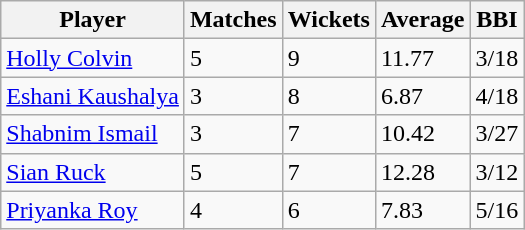<table class="wikitable">
<tr>
<th>Player</th>
<th>Matches</th>
<th>Wickets</th>
<th>Average</th>
<th>BBI</th>
</tr>
<tr>
<td> <a href='#'>Holly Colvin</a></td>
<td>5</td>
<td>9</td>
<td>11.77</td>
<td>3/18</td>
</tr>
<tr>
<td> <a href='#'>Eshani Kaushalya</a></td>
<td>3</td>
<td>8</td>
<td>6.87</td>
<td>4/18</td>
</tr>
<tr>
<td> <a href='#'>Shabnim Ismail</a></td>
<td>3</td>
<td>7</td>
<td>10.42</td>
<td>3/27</td>
</tr>
<tr>
<td> <a href='#'>Sian Ruck</a></td>
<td>5</td>
<td>7</td>
<td>12.28</td>
<td>3/12</td>
</tr>
<tr>
<td> <a href='#'>Priyanka Roy</a></td>
<td>4</td>
<td>6</td>
<td>7.83</td>
<td>5/16</td>
</tr>
</table>
